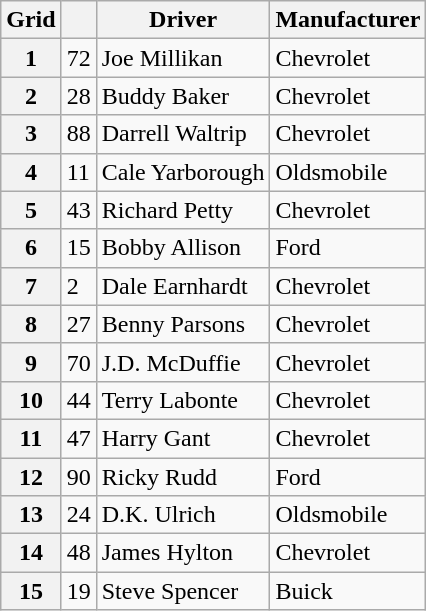<table class="wikitable">
<tr>
<th>Grid</th>
<th></th>
<th>Driver</th>
<th>Manufacturer</th>
</tr>
<tr>
<th>1</th>
<td>72</td>
<td>Joe Millikan</td>
<td>Chevrolet</td>
</tr>
<tr>
<th>2</th>
<td>28</td>
<td>Buddy Baker</td>
<td>Chevrolet</td>
</tr>
<tr>
<th>3</th>
<td>88</td>
<td>Darrell Waltrip</td>
<td>Chevrolet</td>
</tr>
<tr>
<th>4</th>
<td>11</td>
<td>Cale Yarborough</td>
<td>Oldsmobile</td>
</tr>
<tr>
<th>5</th>
<td>43</td>
<td>Richard Petty</td>
<td>Chevrolet</td>
</tr>
<tr>
<th>6</th>
<td>15</td>
<td>Bobby Allison</td>
<td>Ford</td>
</tr>
<tr>
<th>7</th>
<td>2</td>
<td>Dale Earnhardt</td>
<td>Chevrolet</td>
</tr>
<tr>
<th>8</th>
<td>27</td>
<td>Benny Parsons</td>
<td>Chevrolet</td>
</tr>
<tr>
<th>9</th>
<td>70</td>
<td>J.D. McDuffie</td>
<td>Chevrolet</td>
</tr>
<tr>
<th>10</th>
<td>44</td>
<td>Terry Labonte</td>
<td>Chevrolet</td>
</tr>
<tr>
<th>11</th>
<td>47</td>
<td>Harry Gant</td>
<td>Chevrolet</td>
</tr>
<tr>
<th>12</th>
<td>90</td>
<td>Ricky Rudd</td>
<td>Ford</td>
</tr>
<tr>
<th>13</th>
<td>24</td>
<td>D.K. Ulrich</td>
<td>Oldsmobile</td>
</tr>
<tr>
<th>14</th>
<td>48</td>
<td>James Hylton</td>
<td>Chevrolet</td>
</tr>
<tr>
<th>15</th>
<td>19</td>
<td>Steve Spencer</td>
<td>Buick</td>
</tr>
</table>
